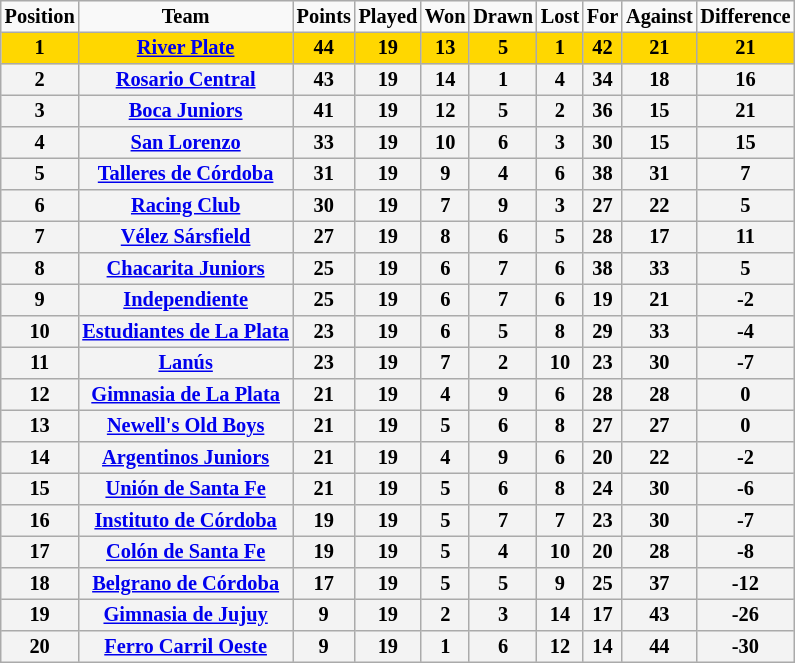<table border="2" cellpadding="2" cellspacing="0" style="margin: 0; background: #f9f9f9; border: 1px #aaa solid; border-collapse: collapse; font-size: 85%;">
<tr>
<th>Position</th>
<th>Team</th>
<th>Points</th>
<th>Played</th>
<th>Won</th>
<th>Drawn</th>
<th>Lost</th>
<th>For</th>
<th>Against</th>
<th>Difference</th>
</tr>
<tr>
<th bgcolor="gold">1</th>
<th bgcolor="gold"><a href='#'>River Plate</a></th>
<th bgcolor="gold">44</th>
<th bgcolor="gold">19</th>
<th bgcolor="gold">13</th>
<th bgcolor="gold">5</th>
<th bgcolor="gold">1</th>
<th bgcolor="gold">42</th>
<th bgcolor="gold">21</th>
<th bgcolor="gold">21</th>
</tr>
<tr>
<th bgcolor="F3F3F3">2</th>
<th bgcolor="F3F3F3"><a href='#'>Rosario Central</a></th>
<th bgcolor="F3F3F3">43</th>
<th bgcolor="F3F3F3">19</th>
<th bgcolor="F3F3F3">14</th>
<th bgcolor="F3F3F3">1</th>
<th bgcolor="F3F3F3">4</th>
<th bgcolor="F3F3F3">34</th>
<th bgcolor="F3F3F3">18</th>
<th bgcolor="F3F3F3">16</th>
</tr>
<tr>
<th bgcolor="F3F3F3">3</th>
<th bgcolor="F3F3F3"><a href='#'>Boca Juniors</a></th>
<th bgcolor="F3F3F3">41</th>
<th bgcolor="F3F3F3">19</th>
<th bgcolor="F3F3F3">12</th>
<th bgcolor="F3F3F3">5</th>
<th bgcolor="F3F3F3">2</th>
<th bgcolor="F3F3F3">36</th>
<th bgcolor="F3F3F3">15</th>
<th bgcolor="F3F3F3">21</th>
</tr>
<tr>
<th bgcolor="F3F3F3">4</th>
<th bgcolor="F3F3F3"><a href='#'>San Lorenzo</a></th>
<th bgcolor="F3F3F3">33</th>
<th bgcolor="F3F3F3">19</th>
<th bgcolor="F3F3F3">10</th>
<th bgcolor="F3F3F3">6</th>
<th bgcolor="F3F3F3">3</th>
<th bgcolor="F3F3F3">30</th>
<th bgcolor="F3F3F3">15</th>
<th bgcolor="F3F3F3">15</th>
</tr>
<tr>
<th bgcolor="F3F3F3">5</th>
<th bgcolor="F3F3F3"><a href='#'>Talleres de Córdoba</a></th>
<th bgcolor="F3F3F3">31</th>
<th bgcolor="F3F3F3">19</th>
<th bgcolor="F3F3F3">9</th>
<th bgcolor="F3F3F3">4</th>
<th bgcolor="F3F3F3">6</th>
<th bgcolor="F3F3F3">38</th>
<th bgcolor="F3F3F3">31</th>
<th bgcolor="F3F3F3">7</th>
</tr>
<tr>
<th bgcolor="F3F3F3">6</th>
<th bgcolor="F3F3F3"><a href='#'>Racing Club</a></th>
<th bgcolor="F3F3F3">30</th>
<th bgcolor="F3F3F3">19</th>
<th bgcolor="F3F3F3">7</th>
<th bgcolor="F3F3F3">9</th>
<th bgcolor="F3F3F3">3</th>
<th bgcolor="F3F3F3">27</th>
<th bgcolor="F3F3F3">22</th>
<th bgcolor="F3F3F3">5</th>
</tr>
<tr>
<th bgcolor="F3F3F3">7</th>
<th bgcolor="F3F3F3"><a href='#'>Vélez Sársfield</a></th>
<th bgcolor="F3F3F3">27</th>
<th bgcolor="F3F3F3">19</th>
<th bgcolor="F3F3F3">8</th>
<th bgcolor="F3F3F3">6</th>
<th bgcolor="F3F3F3">5</th>
<th bgcolor="F3F3F3">28</th>
<th bgcolor="F3F3F3">17</th>
<th bgcolor="F3F3F3">11</th>
</tr>
<tr>
<th bgcolor="F3F3F3">8</th>
<th bgcolor="F3F3F3"><a href='#'>Chacarita Juniors</a></th>
<th bgcolor="F3F3F3">25</th>
<th bgcolor="F3F3F3">19</th>
<th bgcolor="F3F3F3">6</th>
<th bgcolor="F3F3F3">7</th>
<th bgcolor="F3F3F3">6</th>
<th bgcolor="F3F3F3">38</th>
<th bgcolor="F3F3F3">33</th>
<th bgcolor="F3F3F3">5</th>
</tr>
<tr>
<th bgcolor="F3F3F3">9</th>
<th bgcolor="F3F3F3"><a href='#'>Independiente</a></th>
<th bgcolor="F3F3F3">25</th>
<th bgcolor="F3F3F3">19</th>
<th bgcolor="F3F3F3">6</th>
<th bgcolor="F3F3F3">7</th>
<th bgcolor="F3F3F3">6</th>
<th bgcolor="F3F3F3">19</th>
<th bgcolor="F3F3F3">21</th>
<th bgcolor="F3F3F3">-2</th>
</tr>
<tr>
<th bgcolor="F3F3F3">10</th>
<th bgcolor="F3F3F3"><a href='#'>Estudiantes de La Plata</a></th>
<th bgcolor="F3F3F3">23</th>
<th bgcolor="F3F3F3">19</th>
<th bgcolor="F3F3F3">6</th>
<th bgcolor="F3F3F3">5</th>
<th bgcolor="F3F3F3">8</th>
<th bgcolor="F3F3F3">29</th>
<th bgcolor="F3F3F3">33</th>
<th bgcolor="F3F3F3">-4</th>
</tr>
<tr>
<th bgcolor="F3F3F3">11</th>
<th bgcolor="F3F3F3"><a href='#'>Lanús</a></th>
<th bgcolor="F3F3F3">23</th>
<th bgcolor="F3F3F3">19</th>
<th bgcolor="F3F3F3">7</th>
<th bgcolor="F3F3F3">2</th>
<th bgcolor="F3F3F3">10</th>
<th bgcolor="F3F3F3">23</th>
<th bgcolor="F3F3F3">30</th>
<th bgcolor="F3F3F3">-7</th>
</tr>
<tr>
<th bgcolor="F3F3F3">12</th>
<th bgcolor="F3F3F3"><a href='#'>Gimnasia de La Plata</a></th>
<th bgcolor="F3F3F3">21</th>
<th bgcolor="F3F3F3">19</th>
<th bgcolor="F3F3F3">4</th>
<th bgcolor="F3F3F3">9</th>
<th bgcolor="F3F3F3">6</th>
<th bgcolor="F3F3F3">28</th>
<th bgcolor="F3F3F3">28</th>
<th bgcolor="F3F3F3">0</th>
</tr>
<tr>
<th bgcolor="F3F3F3">13</th>
<th bgcolor="F3F3F3"><a href='#'>Newell's Old Boys</a></th>
<th bgcolor="F3F3F3">21</th>
<th bgcolor="F3F3F3">19</th>
<th bgcolor="F3F3F3">5</th>
<th bgcolor="F3F3F3">6</th>
<th bgcolor="F3F3F3">8</th>
<th bgcolor="F3F3F3">27</th>
<th bgcolor="F3F3F3">27</th>
<th bgcolor="F3F3F3">0</th>
</tr>
<tr>
<th bgcolor="F3F3F3">14</th>
<th bgcolor="F3F3F3"><a href='#'>Argentinos Juniors</a></th>
<th bgcolor="F3F3F3">21</th>
<th bgcolor="F3F3F3">19</th>
<th bgcolor="F3F3F3">4</th>
<th bgcolor="F3F3F3">9</th>
<th bgcolor="F3F3F3">6</th>
<th bgcolor="F3F3F3">20</th>
<th bgcolor="F3F3F3">22</th>
<th bgcolor="F3F3F3">-2</th>
</tr>
<tr>
<th bgcolor="F3F3F3">15</th>
<th bgcolor="F3F3F3"><a href='#'>Unión de Santa Fe</a></th>
<th bgcolor="F3F3F3">21</th>
<th bgcolor="F3F3F3">19</th>
<th bgcolor="F3F3F3">5</th>
<th bgcolor="F3F3F3">6</th>
<th bgcolor="F3F3F3">8</th>
<th bgcolor="F3F3F3">24</th>
<th bgcolor="F3F3F3">30</th>
<th bgcolor="F3F3F3">-6</th>
</tr>
<tr>
<th bgcolor="F3F3F3">16</th>
<th bgcolor="F3F3F3"><a href='#'>Instituto de Córdoba</a></th>
<th bgcolor="F3F3F3">19</th>
<th bgcolor="F3F3F3">19</th>
<th bgcolor="F3F3F3">5</th>
<th bgcolor="F3F3F3">7</th>
<th bgcolor="F3F3F3">7</th>
<th bgcolor="F3F3F3">23</th>
<th bgcolor="F3F3F3">30</th>
<th bgcolor="F3F3F3">-7</th>
</tr>
<tr>
<th bgcolor="F3F3F3">17</th>
<th bgcolor="F3F3F3"><a href='#'>Colón de Santa Fe</a></th>
<th bgcolor="F3F3F3">19</th>
<th bgcolor="F3F3F3">19</th>
<th bgcolor="F3F3F3">5</th>
<th bgcolor="F3F3F3">4</th>
<th bgcolor="F3F3F3">10</th>
<th bgcolor="F3F3F3">20</th>
<th bgcolor="F3F3F3">28</th>
<th bgcolor="F3F3F3">-8</th>
</tr>
<tr>
<th bgcolor="F3F3F3">18</th>
<th bgcolor="F3F3F3"><a href='#'>Belgrano de Córdoba</a></th>
<th bgcolor="F3F3F3">17</th>
<th bgcolor="F3F3F3">19</th>
<th bgcolor="F3F3F3">5</th>
<th bgcolor="F3F3F3">5</th>
<th bgcolor="F3F3F3">9</th>
<th bgcolor="F3F3F3">25</th>
<th bgcolor="F3F3F3">37</th>
<th bgcolor="F3F3F3">-12</th>
</tr>
<tr>
<th bgcolor="F3F3F3">19</th>
<th bgcolor="F3F3F3"><a href='#'>Gimnasia de Jujuy</a></th>
<th bgcolor="F3F3F3">9</th>
<th bgcolor="F3F3F3">19</th>
<th bgcolor="F3F3F3">2</th>
<th bgcolor="F3F3F3">3</th>
<th bgcolor="F3F3F3">14</th>
<th bgcolor="F3F3F3">17</th>
<th bgcolor="F3F3F3">43</th>
<th bgcolor="F3F3F3">-26</th>
</tr>
<tr>
<th bgcolor="F3F3F3">20</th>
<th bgcolor="F3F3F3"><a href='#'>Ferro Carril Oeste</a></th>
<th bgcolor="F3F3F3">9</th>
<th bgcolor="F3F3F3">19</th>
<th bgcolor="F3F3F3">1</th>
<th bgcolor="F3F3F3">6</th>
<th bgcolor="F3F3F3">12</th>
<th bgcolor="F3F3F3">14</th>
<th bgcolor="F3F3F3">44</th>
<th bgcolor="F3F3F3">-30</th>
</tr>
</table>
